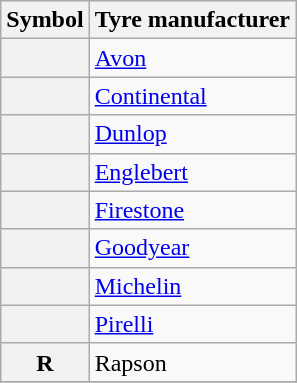<table class="wikitable plainrowheaders">
<tr>
<th scope="col">Symbol</th>
<th scope="col">Tyre manufacturer</th>
</tr>
<tr>
<th scope="row" style="text-align:center"></th>
<td><a href='#'>Avon</a></td>
</tr>
<tr>
<th scope="row" style="text-align:center"></th>
<td><a href='#'>Continental</a></td>
</tr>
<tr>
<th scope="row" style="text-align:center"></th>
<td><a href='#'>Dunlop</a></td>
</tr>
<tr>
<th scope="row" style="text-align:center"></th>
<td><a href='#'>Englebert</a></td>
</tr>
<tr>
<th scope="row" style="text-align:center"></th>
<td><a href='#'>Firestone</a></td>
</tr>
<tr>
<th scope="row" style="text-align:center"></th>
<td><a href='#'>Goodyear</a></td>
</tr>
<tr>
<th scope="row" style="text-align:center"></th>
<td><a href='#'>Michelin</a></td>
</tr>
<tr>
<th scope="row" style="text-align:center"></th>
<td><a href='#'>Pirelli</a></td>
</tr>
<tr>
<th scope="row" style="text-align:center">R</th>
<td>Rapson</td>
</tr>
<tr>
</tr>
</table>
